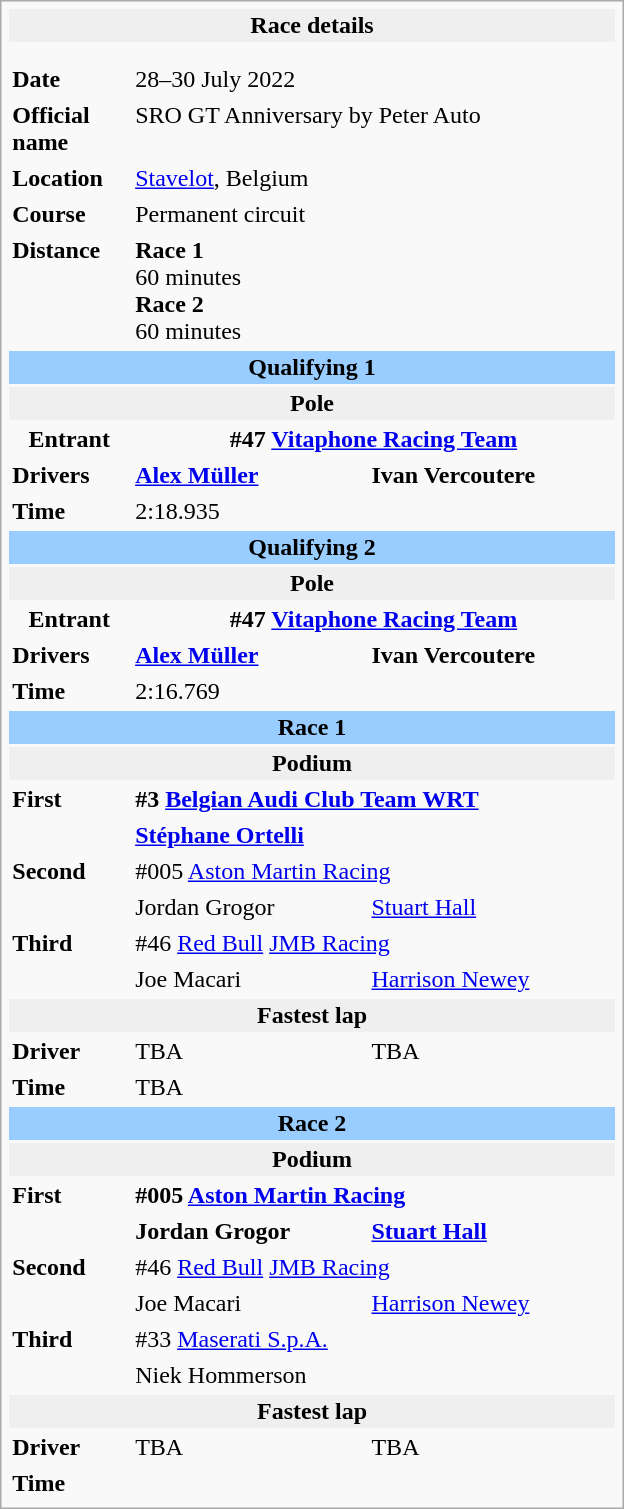<table class="infobox" align="right" cellpadding="2" style="float:right; width: 26em; ">
<tr>
<th colspan="3" bgcolor="#efefef">Race details</th>
</tr>
<tr>
<td colspan="3" style="text-align:center;"></td>
</tr>
<tr>
<td colspan="3" style="text-align:center;"></td>
</tr>
<tr>
<td style="width: 20%;"><strong>Date</strong></td>
<td colspan="2">28–30 July 2022</td>
</tr>
<tr>
<td><strong>Official name</strong></td>
<td colspan=2>SRO GT Anniversary by Peter Auto</td>
</tr>
<tr>
<td><strong>Location</strong></td>
<td colspan=2><a href='#'>Stavelot</a>, Belgium</td>
</tr>
<tr>
<td><strong>Course</strong></td>
<td colspan=2>Permanent circuit<br></td>
</tr>
<tr>
<td><strong>Distance</strong></td>
<td colspan=2><strong>Race 1</strong><br>60 minutes<br><strong>Race 2</strong><br>60 minutes</td>
</tr>
<tr>
<td colspan=3 style="text-align:center; background-color:#99ccff"><strong>Qualifying 1</strong></td>
</tr>
<tr>
<th colspan=3 bgcolor="#efefef">Pole</th>
</tr>
<tr>
<th>Entrant</th>
<th colspan="2"> #47 <a href='#'>Vitaphone Racing Team</a></th>
</tr>
<tr>
<td><strong>Drivers</strong></td>
<td><strong> <a href='#'>Alex Müller</a></strong></td>
<td><strong> Ivan Vercoutere</strong></td>
</tr>
<tr>
<td><strong>Time</strong></td>
<td colspan="2">2:18.935</td>
</tr>
<tr>
<td colspan="3" style="text-align:center; background-color:#99ccff"><strong>Qualifying 2</strong></td>
</tr>
<tr>
<th colspan=3 bgcolor="#efefef">Pole</th>
</tr>
<tr>
<th>Entrant</th>
<th colspan="2"> <strong>#47 <a href='#'>Vitaphone Racing Team</a></strong></th>
</tr>
<tr>
<td><strong>Drivers</strong></td>
<td><strong> <a href='#'>Alex Müller</a></strong></td>
<td><strong> Ivan Vercoutere</strong></td>
</tr>
<tr>
<td><strong>Time</strong></td>
<td colspan="2">2:16.769</td>
</tr>
<tr>
<td colspan=3 style="text-align:center; background-color:#99ccff"><strong>Race 1</strong></td>
</tr>
<tr>
<th colspan=3 bgcolor="#efefef">Podium</th>
</tr>
<tr>
<td rowspan="2"><strong>First</strong></td>
<td colspan="2"> <strong>#3 <a href='#'>Belgian Audi Club Team WRT</a></strong></td>
</tr>
<tr>
<td colspan="2"> <strong><a href='#'>Stéphane Ortelli</a></strong></td>
</tr>
<tr>
<td rowspan="2"><strong>Second</strong></td>
<td colspan="2"> #005 <a href='#'>Aston Martin Racing</a></td>
</tr>
<tr>
<td> Jordan Grogor</td>
<td> <a href='#'>Stuart Hall</a></td>
</tr>
<tr>
<td rowspan="2"><strong>Third</strong></td>
<td colspan="2"> #46 <a href='#'>Red Bull</a> <a href='#'>JMB Racing</a></td>
</tr>
<tr>
<td> Joe Macari</td>
<td> <a href='#'>Harrison Newey</a></td>
</tr>
<tr>
<th colspan="3" bgcolor="#efefef">Fastest lap</th>
</tr>
<tr>
<td><strong>Driver</strong></td>
<td> TBA</td>
<td>TBA</td>
</tr>
<tr>
<td><strong>Time</strong></td>
<td colspan="2">TBA</td>
</tr>
<tr>
<td colspan=3 style="text-align:center; background-color:#99ccff"><strong>Race 2</strong></td>
</tr>
<tr>
<th colspan=3 bgcolor="#efefef">Podium</th>
</tr>
<tr>
<td rowspan="2"><strong>First</strong></td>
<td colspan="2"> <strong>#005 <a href='#'>Aston Martin Racing</a></strong></td>
</tr>
<tr>
<td><strong> Jordan Grogor</strong></td>
<td><strong> <a href='#'>Stuart Hall</a></strong></td>
</tr>
<tr>
<td rowspan="2"><strong>Second</strong></td>
<td colspan="2"> #46 <a href='#'>Red Bull</a> <a href='#'>JMB Racing</a></td>
</tr>
<tr>
<td> Joe Macari</td>
<td> <a href='#'>Harrison Newey</a></td>
</tr>
<tr>
<td rowspan="2"><strong>Third</strong></td>
<td colspan="2"> #33 <a href='#'>Maserati S.p.A.</a></td>
</tr>
<tr>
<td colspan="2"> Niek Hommerson</td>
</tr>
<tr>
<th colspan="3" bgcolor="#efefef">Fastest lap</th>
</tr>
<tr>
<td><strong>Driver</strong></td>
<td> TBA</td>
<td>TBA</td>
</tr>
<tr>
<td><strong>Time</strong></td>
<td colspan="2"></td>
</tr>
</table>
